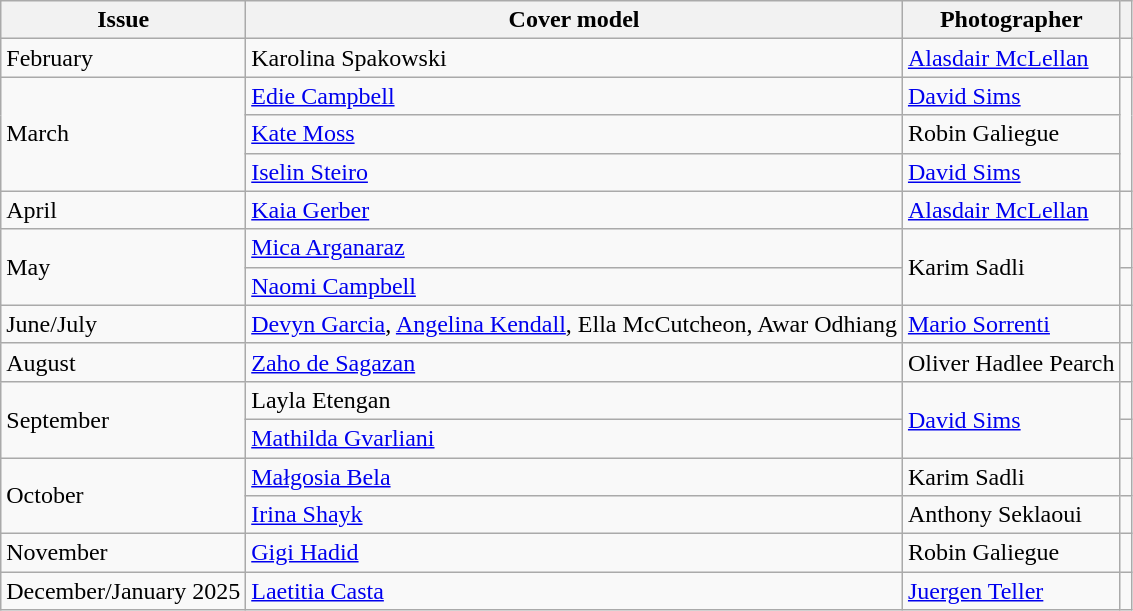<table class="sortable wikitable">
<tr>
<th>Issue</th>
<th>Cover model</th>
<th>Photographer</th>
<th></th>
</tr>
<tr>
<td>February</td>
<td>Karolina Spakowski</td>
<td><a href='#'>Alasdair McLellan</a></td>
<td></td>
</tr>
<tr>
<td rowspan="3">March</td>
<td><a href='#'>Edie Campbell</a></td>
<td><a href='#'>David Sims</a></td>
<td rowspan="3"></td>
</tr>
<tr>
<td><a href='#'>Kate Moss</a></td>
<td>Robin Galiegue</td>
</tr>
<tr>
<td><a href='#'>Iselin Steiro</a></td>
<td><a href='#'>David Sims</a></td>
</tr>
<tr>
<td>April</td>
<td><a href='#'>Kaia Gerber</a></td>
<td><a href='#'>Alasdair McLellan</a></td>
<td></td>
</tr>
<tr>
<td rowspan="2">May</td>
<td><a href='#'>Mica Arganaraz</a></td>
<td rowspan="2">Karim Sadli</td>
<td></td>
</tr>
<tr>
<td><a href='#'>Naomi Campbell</a></td>
<td></td>
</tr>
<tr>
<td>June/July</td>
<td><a href='#'>Devyn Garcia</a>, <a href='#'>Angelina Kendall</a>, Ella McCutcheon, Awar Odhiang</td>
<td><a href='#'>Mario Sorrenti</a></td>
<td></td>
</tr>
<tr>
<td>August</td>
<td><a href='#'>Zaho de Sagazan</a></td>
<td>Oliver Hadlee Pearch</td>
<td></td>
</tr>
<tr>
<td rowspan="2">September</td>
<td>Layla Etengan</td>
<td rowspan="2"><a href='#'>David Sims</a></td>
<td></td>
</tr>
<tr>
<td><a href='#'>Mathilda Gvarliani</a></td>
<td></td>
</tr>
<tr>
<td rowspan="2">October</td>
<td><a href='#'>Małgosia Bela</a></td>
<td>Karim Sadli</td>
<td></td>
</tr>
<tr>
<td><a href='#'>Irina Shayk</a></td>
<td>Anthony Seklaoui</td>
<td></td>
</tr>
<tr>
<td>November</td>
<td><a href='#'>Gigi Hadid</a></td>
<td>Robin Galiegue</td>
<td></td>
</tr>
<tr>
<td>December/January 2025</td>
<td><a href='#'>Laetitia Casta</a></td>
<td><a href='#'>Juergen Teller</a></td>
<td></td>
</tr>
</table>
